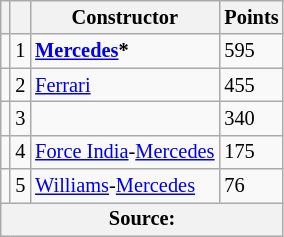<table class="wikitable" style="font-size: 85%;">
<tr>
<th></th>
<th></th>
<th>Constructor</th>
<th>Points</th>
</tr>
<tr>
<td align="left"></td>
<td align="center">1</td>
<td> <strong><a href='#'>Mercedes</a>*</strong></td>
<td align="left">595</td>
</tr>
<tr>
<td align="left"></td>
<td align="center">2</td>
<td> <a href='#'>Ferrari</a></td>
<td align="left">455</td>
</tr>
<tr>
<td align="left"></td>
<td align="center">3</td>
<td> </td>
<td align="left">340</td>
</tr>
<tr>
<td align="left"></td>
<td align="center">4</td>
<td> <a href='#'>Force India</a>-<a href='#'>Mercedes</a></td>
<td align="left">175</td>
</tr>
<tr>
<td align="left"></td>
<td align="center">5</td>
<td> <a href='#'>Williams</a>-<a href='#'>Mercedes</a></td>
<td align="left">76</td>
</tr>
<tr>
<th colspan=4>Source:</th>
</tr>
</table>
